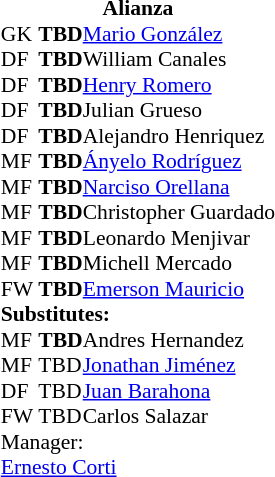<table style="font-size: 90%" cellspacing="0" cellpadding="0" align=center>
<tr>
<td colspan="5" style="padding-top: 0.6em; text-align:center"><strong>Alianza</strong></td>
</tr>
<tr>
<th width="25"></th>
<th width="25"></th>
</tr>
<tr>
<td>GK</td>
<td><strong>TBD</strong></td>
<td> <a href='#'>Mario González</a></td>
</tr>
<tr>
<td>DF</td>
<td><strong>TBD</strong></td>
<td> William Canales</td>
<td> </td>
</tr>
<tr>
<td>DF</td>
<td><strong>TBD</strong></td>
<td> <a href='#'>Henry Romero</a></td>
</tr>
<tr>
<td>DF</td>
<td><strong>TBD</strong></td>
<td> Julian Grueso</td>
</tr>
<tr>
<td>DF</td>
<td><strong>TBD</strong></td>
<td> Alejandro Henriquez</td>
</tr>
<tr>
<td>MF</td>
<td><strong>TBD</strong></td>
<td> <a href='#'>Ányelo Rodríguez</a></td>
</tr>
<tr>
<td>MF</td>
<td><strong>TBD</strong></td>
<td> <a href='#'>Narciso Orellana</a></td>
<td> </td>
</tr>
<tr>
<td>MF</td>
<td><strong>TBD</strong></td>
<td> Christopher Guardado</td>
</tr>
<tr>
<td>MF</td>
<td><strong>TBD</strong></td>
<td> Leonardo Menjivar</td>
<td>  </td>
</tr>
<tr>
<td>MF</td>
<td><strong>TBD</strong></td>
<td> Michell Mercado</td>
</tr>
<tr>
<td>FW</td>
<td><strong>TBD</strong></td>
<td> <a href='#'>Emerson Mauricio</a></td>
<td></td>
</tr>
<tr>
<td colspan=5><strong>Substitutes:</strong></td>
</tr>
<tr>
<td>MF</td>
<td><strong>TBD<em></td>
<td> Andres Hernandez</td>
<td></td>
<td></td>
</tr>
<tr>
<td>MF</td>
<td></strong>TBD<strong></td>
<td> <a href='#'>Jonathan Jiménez</a></td>
<td></td>
<td> </td>
</tr>
<tr>
<td>DF</td>
<td></strong>TBD<strong></td>
<td> <a href='#'>Juan Barahona</a></td>
<td></td>
</tr>
<tr>
<td>FW</td>
<td></strong>TBD<strong></td>
<td> Carlos Salazar</td>
<td></td>
</tr>
<tr>
<td colspan=5></strong>Manager:<strong></td>
</tr>
<tr>
<td colspan=5> <a href='#'>Ernesto Corti</a></td>
</tr>
</table>
